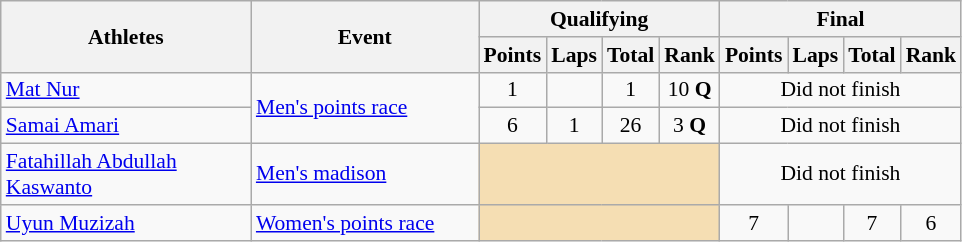<table class=wikitable style="font-size:90%; text-align:center">
<tr>
<th width="160" rowspan="2">Athletes</th>
<th width="145" rowspan="2">Event</th>
<th width="110" colspan="4">Qualifying</th>
<th width="110" colspan="4">Final</th>
</tr>
<tr>
<th>Points</th>
<th>Laps</th>
<th>Total</th>
<th>Rank</th>
<th>Points</th>
<th>Laps</th>
<th>Total</th>
<th>Rank</th>
</tr>
<tr>
<td align=left><a href='#'>Mat Nur</a></td>
<td align=left rowspan=2><a href='#'>Men's points race</a></td>
<td>1</td>
<td></td>
<td>1</td>
<td>10 <strong>Q</strong></td>
<td colspan=4 align=centre>Did not finish</td>
</tr>
<tr>
<td align=left><a href='#'>Samai Amari</a></td>
<td>6</td>
<td>1</td>
<td>26</td>
<td>3 <strong>Q</strong></td>
<td colspan=4 align=centre>Did not finish</td>
</tr>
<tr>
<td align=left><a href='#'>Fatahillah Abdullah</a><br><a href='#'>Kaswanto</a></td>
<td align=left><a href='#'>Men's madison</a></td>
<td colspan=4 bgcolor="wheat"></td>
<td colspan=4 align=centre>Did not finish</td>
</tr>
<tr>
<td align=left><a href='#'>Uyun Muzizah</a></td>
<td align=left><a href='#'>Women's points race</a></td>
<td colspan=4 bgcolor="wheat"></td>
<td>7</td>
<td></td>
<td>7</td>
<td>6</td>
</tr>
</table>
